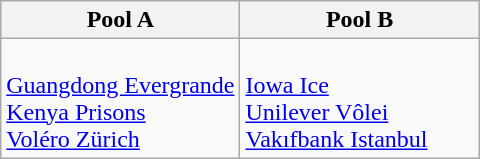<table class="wikitable">
<tr>
<th width=50%>Pool A</th>
<th width=50%>Pool B</th>
</tr>
<tr>
<td><br> <a href='#'>Guangdong Evergrande</a><br>
 <a href='#'>Kenya Prisons</a><br>
 <a href='#'>Voléro Zürich</a></td>
<td><br> <a href='#'>Iowa Ice</a><br>
 <a href='#'>Unilever Vôlei</a><br>
 <a href='#'>Vakıfbank Istanbul</a></td>
</tr>
</table>
